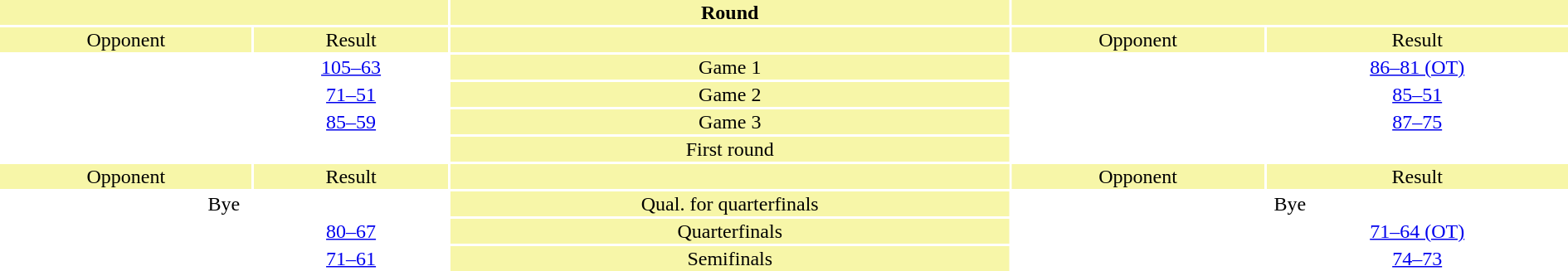<table width="100%" style="text-align:center">
<tr valign=top bgcolor=#F7F6A8>
<th colspan=2></th>
<th>Round</th>
<th colspan=2></th>
</tr>
<tr valign=top bgcolor=#F7F6A8>
<td>Opponent</td>
<td>Result</td>
<td bgcolor=#F7F6A8></td>
<td>Opponent</td>
<td>Result</td>
</tr>
<tr>
<td align=left></td>
<td><a href='#'>105–63</a></td>
<td bgcolor=#F7F6A8>Game 1</td>
<td align=left></td>
<td><a href='#'>86–81 (OT)</a></td>
</tr>
<tr>
<td align=left></td>
<td><a href='#'>71–51</a></td>
<td bgcolor=#F7F6A8>Game 2</td>
<td align=left></td>
<td><a href='#'>85–51</a></td>
</tr>
<tr>
<td align=left></td>
<td><a href='#'>85–59</a></td>
<td bgcolor=#F7F6A8>Game 3</td>
<td align=left></td>
<td><a href='#'>87–75</a></td>
</tr>
<tr>
<td colspan="2" align=center><br></td>
<td bgcolor=#F7F6A8>First round</td>
<td colspan=2 align=center><br></td>
</tr>
<tr valign=top bgcolor=#F7F6A8>
<td>Opponent</td>
<td>Result</td>
<td bgcolor=#F7F6A8></td>
<td>Opponent</td>
<td>Result</td>
</tr>
<tr>
<td align=center colspan=2>Bye</td>
<td bgcolor=#F7F6A8>Qual. for quarterfinals</td>
<td align=center colspan=2>Bye</td>
</tr>
<tr>
<td align=left></td>
<td><a href='#'>80–67</a></td>
<td bgcolor=#F7F6A8>Quarterfinals</td>
<td align=left></td>
<td><a href='#'>71–64 (OT)</a></td>
</tr>
<tr>
<td align=left></td>
<td><a href='#'>71–61</a></td>
<td bgcolor=#F7F6A8>Semifinals</td>
<td align=left></td>
<td><a href='#'>74–73</a></td>
</tr>
</table>
